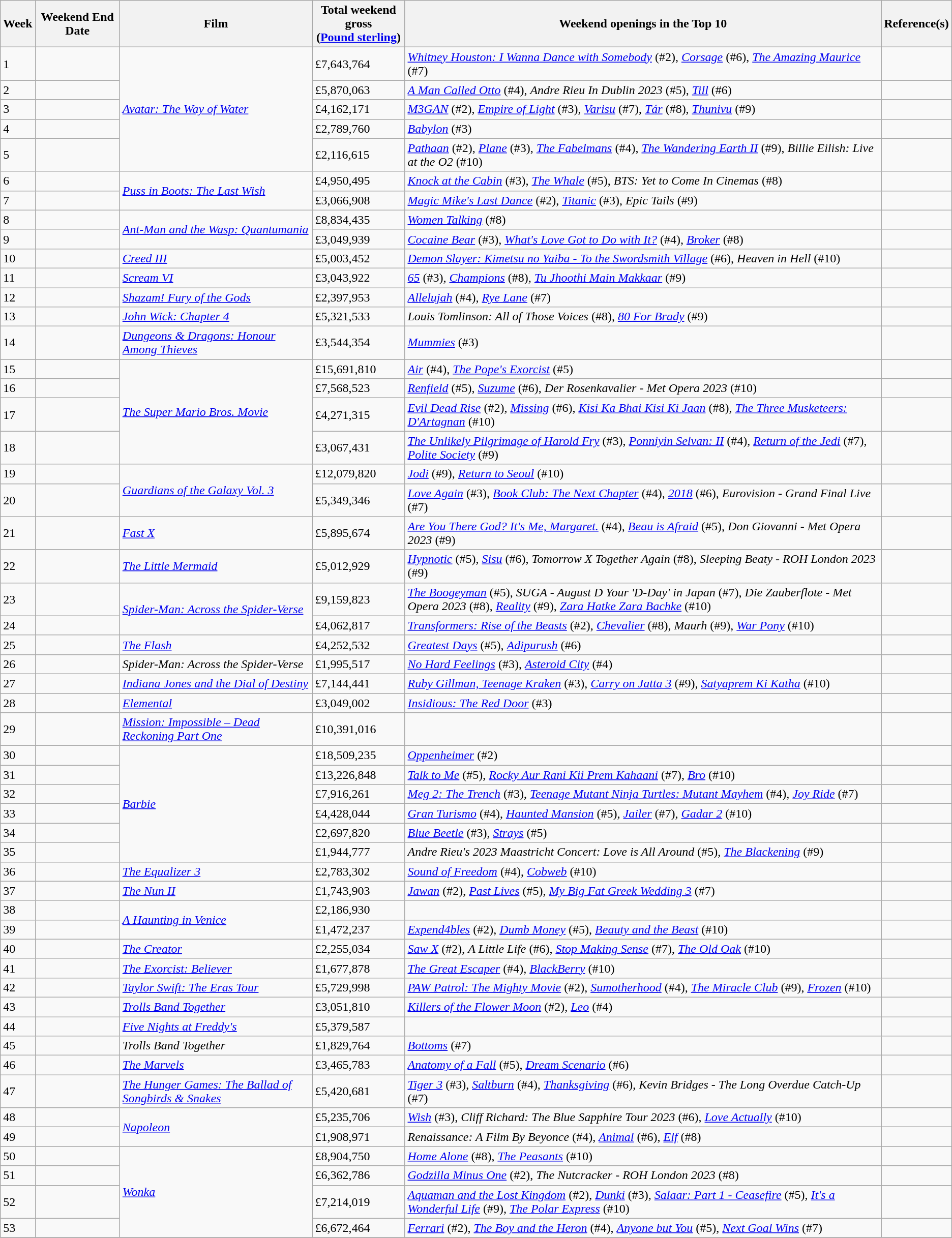<table class="wikitable sortable">
<tr>
<th>Week</th>
<th>Weekend End Date</th>
<th>Film</th>
<th>Total weekend gross<br>(<a href='#'>Pound sterling</a>)</th>
<th>Weekend openings in the Top 10</th>
<th>Reference(s)</th>
</tr>
<tr>
<td>1</td>
<td></td>
<td rowspan="5"><em><a href='#'>Avatar: The Way of Water</a></em></td>
<td>£7,643,764</td>
<td><em><a href='#'>Whitney Houston: I Wanna Dance with Somebody</a></em> (#2), <em><a href='#'>Corsage</a></em> (#6), <em><a href='#'>The Amazing Maurice</a></em> (#7)</td>
<td align="center"></td>
</tr>
<tr>
<td>2</td>
<td></td>
<td>£5,870,063</td>
<td><em><a href='#'>A Man Called Otto</a></em> (#4), <em>	Andre Rieu In Dublin 2023</em> (#5), <em><a href='#'>Till</a></em> (#6)</td>
<td align="center"></td>
</tr>
<tr>
<td>3</td>
<td></td>
<td>£4,162,171</td>
<td><em><a href='#'>M3GAN</a></em> (#2), <em><a href='#'>Empire of Light</a></em> (#3), <em><a href='#'>Varisu</a></em> (#7), <em><a href='#'>Tár</a></em> (#8), <em><a href='#'>Thunivu</a></em> (#9)</td>
<td align="center"></td>
</tr>
<tr>
<td>4</td>
<td></td>
<td>£2,789,760</td>
<td><em><a href='#'>Babylon</a></em> (#3)</td>
<td align="center"></td>
</tr>
<tr>
<td>5</td>
<td></td>
<td>£2,116,615</td>
<td><em><a href='#'>Pathaan</a></em> (#2), <em><a href='#'>Plane</a></em> (#3), <em><a href='#'>The Fabelmans</a></em> (#4), <em><a href='#'>The Wandering Earth II</a></em> (#9), <em>Billie Eilish: Live at the O2</em> (#10)</td>
<td align="center"></td>
</tr>
<tr>
<td>6</td>
<td></td>
<td rowspan="2"><em><a href='#'>Puss in Boots: The Last Wish</a></em></td>
<td>£4,950,495</td>
<td><em><a href='#'>Knock at the Cabin</a></em> (#3), <em><a href='#'>The Whale</a></em> (#5), <em>BTS: Yet to Come In Cinemas</em> (#8)</td>
<td align="center"></td>
</tr>
<tr>
<td>7</td>
<td></td>
<td>£3,066,908</td>
<td><em><a href='#'>Magic Mike's Last Dance</a></em> (#2), <em><a href='#'>Titanic</a></em> (#3), <em>Epic Tails</em> (#9)</td>
<td align="center"></td>
</tr>
<tr>
<td>8</td>
<td></td>
<td rowspan="2"><em><a href='#'>Ant-Man and the Wasp: Quantumania</a></em></td>
<td>£8,834,435</td>
<td><em><a href='#'>Women Talking</a></em> (#8)</td>
<td align="center"></td>
</tr>
<tr>
<td>9</td>
<td></td>
<td>£3,049,939</td>
<td><em><a href='#'>Cocaine Bear</a></em> (#3), <em><a href='#'>What's Love Got to Do with It?</a></em> (#4), <em><a href='#'>Broker</a></em> (#8)</td>
<td align="center"></td>
</tr>
<tr>
<td>10</td>
<td></td>
<td><em><a href='#'>Creed III</a></em></td>
<td>£5,003,452</td>
<td><em><a href='#'>Demon Slayer: Kimetsu no Yaiba - To the Swordsmith Village</a></em> (#6), <em>Heaven in Hell</em> (#10)</td>
<td align="center"></td>
</tr>
<tr>
<td>11</td>
<td></td>
<td><em><a href='#'>Scream VI</a></em></td>
<td>£3,043,922</td>
<td><em><a href='#'>65</a></em> (#3), <em><a href='#'>Champions</a></em> (#8), <em><a href='#'>Tu Jhoothi Main Makkaar</a></em> (#9)</td>
<td align="center"></td>
</tr>
<tr>
<td>12</td>
<td></td>
<td><em><a href='#'>Shazam! Fury of the Gods</a></em></td>
<td>£2,397,953</td>
<td><em><a href='#'>Allelujah</a></em> (#4), <em><a href='#'>Rye Lane</a></em> (#7)</td>
<td align="center"></td>
</tr>
<tr>
<td>13</td>
<td></td>
<td><em><a href='#'>John Wick: Chapter 4</a></em></td>
<td>£5,321,533</td>
<td><em>Louis Tomlinson: All of Those Voices</em> (#8), <em><a href='#'>80 For Brady</a></em> (#9)</td>
<td align="center"></td>
</tr>
<tr>
<td>14</td>
<td></td>
<td><em><a href='#'>Dungeons & Dragons: Honour Among Thieves</a></em></td>
<td>£3,544,354</td>
<td><em><a href='#'>Mummies</a></em> (#3)</td>
<td align="center"></td>
</tr>
<tr>
<td>15</td>
<td></td>
<td rowspan="4"><em><a href='#'>The Super Mario Bros. Movie</a></em></td>
<td>£15,691,810</td>
<td><em><a href='#'>Air</a></em> (#4), <em><a href='#'>The Pope's Exorcist</a></em> (#5)</td>
<td align="center"></td>
</tr>
<tr>
<td>16</td>
<td></td>
<td>£7,568,523</td>
<td><em><a href='#'>Renfield</a></em> (#5), <em><a href='#'>Suzume</a></em> (#6), <em>Der Rosenkavalier - Met Opera 2023</em> (#10)</td>
<td align="center"></td>
</tr>
<tr>
<td>17</td>
<td></td>
<td>£4,271,315</td>
<td><em><a href='#'>Evil Dead Rise</a></em> (#2), <em><a href='#'>Missing</a></em> (#6), <em><a href='#'>Kisi Ka Bhai Kisi Ki Jaan</a></em> (#8), <em><a href='#'>The Three Musketeers: D'Artagnan</a></em> (#10)</td>
<td align="center"></td>
</tr>
<tr>
<td>18</td>
<td></td>
<td>£3,067,431</td>
<td><em><a href='#'>The Unlikely Pilgrimage of Harold Fry</a></em> (#3), <em><a href='#'>Ponniyin Selvan: II</a></em> (#4),  <em><a href='#'>Return of the Jedi</a></em> (#7), <em><a href='#'>Polite Society</a></em> (#9)</td>
<td align="center"></td>
</tr>
<tr>
<td>19</td>
<td></td>
<td rowspan="2"><em><a href='#'>Guardians of the Galaxy Vol. 3</a></em></td>
<td>£12,079,820</td>
<td><em><a href='#'>Jodi</a></em> (#9), <em><a href='#'>Return to Seoul</a></em> (#10)</td>
<td align="center"></td>
</tr>
<tr>
<td>20</td>
<td></td>
<td>£5,349,346</td>
<td><em><a href='#'>Love Again</a></em> (#3), <em><a href='#'>Book Club: The Next Chapter</a></em> (#4), <em><a href='#'>2018</a></em> (#6), <em>Eurovision - Grand Final Live</em> (#7)</td>
<td align="center"></td>
</tr>
<tr>
<td>21</td>
<td></td>
<td><em><a href='#'>Fast X</a></em></td>
<td>£5,895,674</td>
<td><em><a href='#'>Are You There God? It's Me, Margaret.</a></em> (#4), <em><a href='#'>Beau is Afraid</a></em> (#5), <em>Don Giovanni - Met Opera 2023</em> (#9)</td>
<td align="center"></td>
</tr>
<tr>
<td>22</td>
<td></td>
<td><em><a href='#'>The Little Mermaid</a></em></td>
<td>£5,012,929</td>
<td><em><a href='#'>Hypnotic</a></em> (#5), <em><a href='#'>Sisu</a></em> (#6), <em>Tomorrow X Together Again</em> (#8), <em>Sleeping Beaty - ROH London 2023</em> (#9)</td>
<td align="center"></td>
</tr>
<tr>
<td>23</td>
<td></td>
<td rowspan="2"><em><a href='#'>Spider-Man: Across the Spider-Verse</a></em></td>
<td>£9,159,823</td>
<td><em><a href='#'>The Boogeyman</a></em> (#5), <em>SUGA - August D Your 'D-Day' in Japan</em> (#7), <em>Die Zauberflote - Met Opera 2023</em> (#8), <em><a href='#'>Reality</a></em> (#9), <em><a href='#'>Zara Hatke Zara Bachke</a></em> (#10)</td>
<td align="center"></td>
</tr>
<tr>
<td>24</td>
<td></td>
<td>£4,062,817</td>
<td><em><a href='#'>Transformers: Rise of the Beasts</a></em> (#2), <em><a href='#'>Chevalier</a></em> (#8), <em>Maurh</em> (#9), <em><a href='#'>War Pony</a></em> (#10)</td>
<td align="center"></td>
</tr>
<tr>
<td>25</td>
<td></td>
<td><em><a href='#'>The Flash</a></em></td>
<td>£4,252,532</td>
<td><em><a href='#'>Greatest Days</a></em> (#5), <em><a href='#'>Adipurush</a></em> (#6)</td>
<td align="center"></td>
</tr>
<tr>
<td>26</td>
<td></td>
<td><em>Spider-Man: Across the Spider-Verse</em></td>
<td>£1,995,517</td>
<td><em><a href='#'>No Hard Feelings</a></em> (#3), <em><a href='#'>Asteroid City</a></em> (#4)</td>
<td align="center"></td>
</tr>
<tr>
<td>27</td>
<td></td>
<td><em><a href='#'>Indiana Jones and the Dial of Destiny</a></em></td>
<td>£7,144,441</td>
<td><em><a href='#'>Ruby Gillman, Teenage Kraken</a></em> (#3), <em><a href='#'>Carry on Jatta 3</a></em> (#9), <em><a href='#'>Satyaprem Ki Katha</a></em> (#10)</td>
<td align="center"></td>
</tr>
<tr>
<td>28</td>
<td></td>
<td><em><a href='#'>Elemental</a></em></td>
<td>£3,049,002</td>
<td><em><a href='#'>Insidious: The Red Door</a></em> (#3)</td>
<td align="center"></td>
</tr>
<tr>
<td>29</td>
<td></td>
<td><em><a href='#'>Mission: Impossible – Dead Reckoning Part One</a></em></td>
<td>£10,391,016</td>
<td></td>
<td align="center"></td>
</tr>
<tr>
<td>30</td>
<td></td>
<td rowspan="6"><em><a href='#'>Barbie</a></em></td>
<td>£18,509,235</td>
<td><em><a href='#'>Oppenheimer</a></em> (#2)</td>
<td align="center"></td>
</tr>
<tr>
<td>31</td>
<td></td>
<td>£13,226,848</td>
<td><em><a href='#'>Talk to Me</a></em> (#5), <em><a href='#'>Rocky Aur Rani Kii Prem Kahaani</a></em> (#7), <em><a href='#'>Bro</a></em> (#10)</td>
<td align="center"></td>
</tr>
<tr>
<td>32</td>
<td></td>
<td>£7,916,261</td>
<td><em><a href='#'>Meg 2: The Trench</a></em> (#3), <em><a href='#'>Teenage Mutant Ninja Turtles: Mutant Mayhem</a></em> (#4), <em><a href='#'>Joy Ride</a></em> (#7)</td>
<td align="center"></td>
</tr>
<tr>
<td>33</td>
<td></td>
<td>£4,428,044</td>
<td><em><a href='#'>Gran Turismo</a></em> (#4), <em><a href='#'>Haunted Mansion</a></em> (#5), <em><a href='#'>Jailer</a></em> (#7), <em><a href='#'>Gadar 2</a></em> (#10)</td>
<td align="center"></td>
</tr>
<tr>
<td>34</td>
<td></td>
<td>£2,697,820</td>
<td><em><a href='#'>Blue Beetle</a></em> (#3), <em><a href='#'>Strays</a></em> (#5)</td>
<td align="center"></td>
</tr>
<tr>
<td>35</td>
<td></td>
<td>£1,944,777</td>
<td><em>Andre Rieu's 2023 Maastricht Concert: Love is All Around</em> (#5), <em><a href='#'>The Blackening</a></em> (#9)</td>
<td align="center"></td>
</tr>
<tr>
<td>36</td>
<td></td>
<td><em><a href='#'>The Equalizer 3</a></em></td>
<td>£2,783,302</td>
<td><em><a href='#'>Sound of Freedom</a></em> (#4), <em><a href='#'>Cobweb</a></em> (#10)</td>
<td align="center"></td>
</tr>
<tr>
<td>37</td>
<td></td>
<td><em><a href='#'>The Nun II</a></em></td>
<td>£1,743,903</td>
<td><em><a href='#'>Jawan</a></em> (#2), <em><a href='#'>Past Lives</a></em> (#5), <em><a href='#'>My Big Fat Greek Wedding 3</a></em> (#7)</td>
<td align="center"></td>
</tr>
<tr>
<td>38</td>
<td></td>
<td rowspan="2"><em><a href='#'>A Haunting in Venice</a></em></td>
<td>£2,186,930</td>
<td></td>
<td align="center"></td>
</tr>
<tr>
<td>39</td>
<td></td>
<td>£1,472,237</td>
<td><em><a href='#'>Expend4bles</a></em> (#2), <em><a href='#'>Dumb Money</a></em> (#5), <em><a href='#'>Beauty and the Beast</a></em> (#10)</td>
<td align="center"></td>
</tr>
<tr>
<td>40</td>
<td></td>
<td><em><a href='#'>The Creator</a></em></td>
<td>£2,255,034</td>
<td><em><a href='#'>Saw X</a></em> (#2), <em>A Little Life</em> (#6), <em><a href='#'>Stop Making Sense</a></em> (#7), <em><a href='#'>The Old Oak</a></em> (#10)</td>
<td align="center"></td>
</tr>
<tr>
<td>41</td>
<td></td>
<td><em><a href='#'>The Exorcist: Believer</a></em></td>
<td>£1,677,878</td>
<td><em><a href='#'>The Great Escaper</a></em> (#4), <em><a href='#'>BlackBerry</a></em> (#10)</td>
<td align="center"></td>
</tr>
<tr>
<td>42</td>
<td></td>
<td><em><a href='#'>Taylor Swift: The Eras Tour</a></em></td>
<td>£5,729,998</td>
<td><em><a href='#'>PAW Patrol: The Mighty Movie</a></em> (#2), <em><a href='#'>Sumotherhood</a></em> (#4), <em><a href='#'>The Miracle Club</a></em> (#9), <em><a href='#'>Frozen</a></em> (#10)</td>
<td align="center"></td>
</tr>
<tr>
<td>43</td>
<td></td>
<td><em><a href='#'>Trolls Band Together</a></em></td>
<td>£3,051,810</td>
<td><em><a href='#'>Killers of the Flower Moon</a></em> (#2), <em><a href='#'>Leo</a></em> (#4)</td>
<td align="center"></td>
</tr>
<tr>
<td>44</td>
<td></td>
<td><em><a href='#'>Five Nights at Freddy's</a></em></td>
<td>£5,379,587</td>
<td></td>
<td align="center"></td>
</tr>
<tr>
<td>45</td>
<td></td>
<td><em>Trolls Band Together</em></td>
<td>£1,829,764</td>
<td><em><a href='#'>Bottoms</a></em> (#7)</td>
<td align="center"></td>
</tr>
<tr>
<td>46</td>
<td></td>
<td><em><a href='#'>The Marvels</a></em></td>
<td>£3,465,783</td>
<td><em><a href='#'>Anatomy of a Fall</a></em> (#5), <em><a href='#'>Dream Scenario</a></em> (#6)</td>
<td align="center"></td>
</tr>
<tr>
<td>47</td>
<td></td>
<td><em><a href='#'>The Hunger Games: The Ballad of Songbirds & Snakes</a></em></td>
<td>£5,420,681</td>
<td><em><a href='#'>Tiger 3</a></em> (#3), <em><a href='#'>Saltburn</a></em> (#4), <em><a href='#'>Thanksgiving</a></em> (#6), <em>Kevin Bridges - The Long Overdue Catch-Up</em> (#7)</td>
<td align="center"></td>
</tr>
<tr>
<td>48</td>
<td></td>
<td rowspan="2"><em><a href='#'>Napoleon</a></em></td>
<td>£5,235,706</td>
<td><em><a href='#'>Wish</a></em> (#3), <em>Cliff Richard: The Blue Sapphire Tour 2023</em> (#6), <em><a href='#'>Love Actually</a></em> (#10)</td>
<td align="center"></td>
</tr>
<tr>
<td>49</td>
<td></td>
<td>£1,908,971</td>
<td><em>Renaissance: A Film By Beyonce</em> (#4), <em><a href='#'>Animal</a></em> (#6), <em><a href='#'>Elf</a></em> (#8)</td>
<td align="center"></td>
</tr>
<tr>
<td>50</td>
<td></td>
<td rowspan="4"><em><a href='#'>Wonka</a></em></td>
<td>£8,904,750</td>
<td><em><a href='#'>Home Alone</a></em> (#8), <em><a href='#'>The Peasants</a></em> (#10)</td>
<td align="center"></td>
</tr>
<tr>
<td>51</td>
<td></td>
<td>£6,362,786</td>
<td><em><a href='#'>Godzilla Minus One</a></em> (#2), <em>The Nutcracker - ROH London 2023</em> (#8)</td>
<td align="center"></td>
</tr>
<tr>
<td>52</td>
<td></td>
<td>£7,214,019</td>
<td><em><a href='#'>Aquaman and the Lost Kingdom</a></em> (#2), <em><a href='#'>Dunki</a></em> (#3), <em><a href='#'>Salaar: Part 1 - Ceasefire</a></em> (#5), <em><a href='#'>It's a Wonderful Life</a></em> (#9), <em><a href='#'>The Polar Express</a></em> (#10)</td>
<td align="center"></td>
</tr>
<tr>
<td>53</td>
<td></td>
<td>£6,672,464</td>
<td><em><a href='#'>Ferrari</a></em> (#2), <em><a href='#'>The Boy and the Heron</a></em> (#4), <em><a href='#'>Anyone but You</a></em> (#5), <em><a href='#'>Next Goal Wins</a></em> (#7)</td>
<td align="center"></td>
</tr>
<tr>
</tr>
</table>
